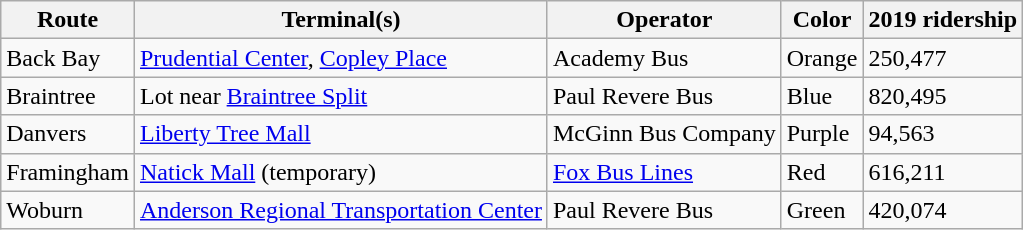<table class="wikitable">
<tr>
<th>Route</th>
<th>Terminal(s)</th>
<th>Operator</th>
<th>Color</th>
<th>2019 ridership</th>
</tr>
<tr>
<td>Back Bay</td>
<td><a href='#'>Prudential Center</a>, <a href='#'>Copley Place</a></td>
<td>Academy Bus</td>
<td>Orange</td>
<td>250,477</td>
</tr>
<tr>
<td>Braintree</td>
<td>Lot near <a href='#'>Braintree Split</a></td>
<td>Paul Revere Bus</td>
<td>Blue</td>
<td>820,495</td>
</tr>
<tr>
<td>Danvers</td>
<td><a href='#'>Liberty Tree Mall</a></td>
<td>McGinn Bus Company</td>
<td>Purple</td>
<td>94,563</td>
</tr>
<tr>
<td>Framingham</td>
<td><a href='#'>Natick Mall</a> (temporary)</td>
<td><a href='#'>Fox Bus Lines</a></td>
<td>Red</td>
<td>616,211</td>
</tr>
<tr>
<td>Woburn</td>
<td><a href='#'>Anderson Regional Transportation Center</a></td>
<td>Paul Revere Bus</td>
<td>Green</td>
<td>420,074</td>
</tr>
</table>
